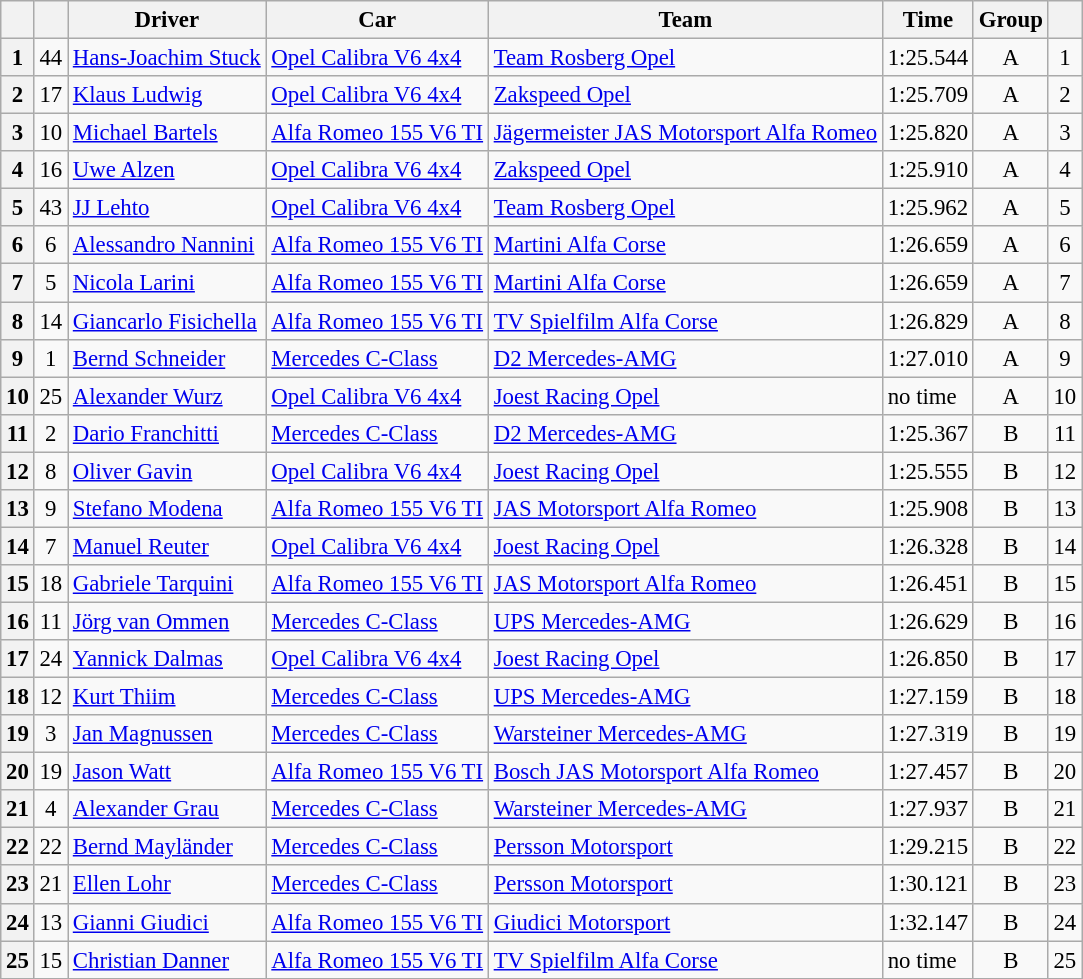<table class="wikitable sortable" style="font-size:95%">
<tr>
<th></th>
<th></th>
<th>Driver</th>
<th>Car</th>
<th>Team</th>
<th>Time</th>
<th>Group</th>
<th></th>
</tr>
<tr>
<th>1</th>
<td align=center>44</td>
<td> <a href='#'>Hans-Joachim Stuck</a></td>
<td><a href='#'>Opel Calibra V6 4x4</a></td>
<td> <a href='#'>Team Rosberg Opel</a></td>
<td>1:25.544</td>
<td align=center>A</td>
<td align=center>1</td>
</tr>
<tr>
<th>2</th>
<td align=center>17</td>
<td> <a href='#'>Klaus Ludwig</a></td>
<td><a href='#'>Opel Calibra V6 4x4</a></td>
<td> <a href='#'>Zakspeed Opel</a></td>
<td>1:25.709</td>
<td align=center>A</td>
<td align=center>2</td>
</tr>
<tr>
<th>3</th>
<td align=center>10</td>
<td> <a href='#'>Michael Bartels</a></td>
<td><a href='#'>Alfa Romeo 155 V6 TI</a></td>
<td> <a href='#'>Jägermeister JAS Motorsport Alfa Romeo</a></td>
<td>1:25.820</td>
<td align=center>A</td>
<td align=center>3</td>
</tr>
<tr>
<th>4</th>
<td align=center>16</td>
<td> <a href='#'>Uwe Alzen</a></td>
<td><a href='#'>Opel Calibra V6 4x4</a></td>
<td> <a href='#'>Zakspeed Opel</a></td>
<td>1:25.910</td>
<td align=center>A</td>
<td align=center>4</td>
</tr>
<tr>
<th>5</th>
<td align=center>43</td>
<td> <a href='#'>JJ Lehto</a></td>
<td><a href='#'>Opel Calibra V6 4x4</a></td>
<td> <a href='#'>Team Rosberg Opel</a></td>
<td>1:25.962</td>
<td align=center>A</td>
<td align=center>5</td>
</tr>
<tr>
<th>6</th>
<td align=center>6</td>
<td> <a href='#'>Alessandro Nannini</a></td>
<td><a href='#'>Alfa Romeo 155 V6 TI</a></td>
<td> <a href='#'>Martini Alfa Corse</a></td>
<td>1:26.659</td>
<td align=center>A</td>
<td align=center>6</td>
</tr>
<tr>
<th>7</th>
<td align=center>5</td>
<td> <a href='#'>Nicola Larini</a></td>
<td><a href='#'>Alfa Romeo 155 V6 TI</a></td>
<td> <a href='#'>Martini Alfa Corse</a></td>
<td>1:26.659</td>
<td align=center>A</td>
<td align=center>7</td>
</tr>
<tr>
<th>8</th>
<td align=center>14</td>
<td> <a href='#'>Giancarlo Fisichella</a></td>
<td><a href='#'>Alfa Romeo 155 V6 TI</a></td>
<td> <a href='#'>TV Spielfilm Alfa Corse</a></td>
<td>1:26.829</td>
<td align=center>A</td>
<td align=center>8</td>
</tr>
<tr>
<th>9</th>
<td align=center>1</td>
<td> <a href='#'>Bernd Schneider</a></td>
<td><a href='#'>Mercedes C-Class</a></td>
<td> <a href='#'>D2 Mercedes-AMG</a></td>
<td>1:27.010</td>
<td align=center>A</td>
<td align=center>9</td>
</tr>
<tr>
<th>10</th>
<td align=center>25</td>
<td> <a href='#'>Alexander Wurz</a></td>
<td><a href='#'>Opel Calibra V6 4x4</a></td>
<td> <a href='#'>Joest Racing Opel</a></td>
<td>no time</td>
<td align=center>A</td>
<td align=center>10</td>
</tr>
<tr>
<th>11</th>
<td align=center>2</td>
<td> <a href='#'>Dario Franchitti</a></td>
<td><a href='#'>Mercedes C-Class</a></td>
<td> <a href='#'>D2 Mercedes-AMG</a></td>
<td>1:25.367</td>
<td align=center>B</td>
<td align=center>11</td>
</tr>
<tr>
<th>12</th>
<td align=center>8</td>
<td> <a href='#'>Oliver Gavin</a></td>
<td><a href='#'>Opel Calibra V6 4x4</a></td>
<td> <a href='#'>Joest Racing Opel</a></td>
<td>1:25.555</td>
<td align=center>B</td>
<td align=center>12</td>
</tr>
<tr>
<th>13</th>
<td align=center>9</td>
<td> <a href='#'>Stefano Modena</a></td>
<td><a href='#'>Alfa Romeo 155 V6 TI</a></td>
<td> <a href='#'>JAS Motorsport Alfa Romeo</a></td>
<td>1:25.908</td>
<td align=center>B</td>
<td align=center>13</td>
</tr>
<tr>
<th>14</th>
<td align=center>7</td>
<td> <a href='#'>Manuel Reuter</a></td>
<td><a href='#'>Opel Calibra V6 4x4</a></td>
<td> <a href='#'>Joest Racing Opel</a></td>
<td>1:26.328</td>
<td align=center>B</td>
<td align=center>14</td>
</tr>
<tr>
<th>15</th>
<td align=center>18</td>
<td> <a href='#'>Gabriele Tarquini</a></td>
<td><a href='#'>Alfa Romeo 155 V6 TI</a></td>
<td> <a href='#'>JAS Motorsport Alfa Romeo</a></td>
<td>1:26.451</td>
<td align=center>B</td>
<td align=center>15</td>
</tr>
<tr>
<th>16</th>
<td align=center>11</td>
<td> <a href='#'>Jörg van Ommen</a></td>
<td><a href='#'>Mercedes C-Class</a></td>
<td> <a href='#'>UPS Mercedes-AMG</a></td>
<td>1:26.629</td>
<td align=center>B</td>
<td align=center>16</td>
</tr>
<tr>
<th>17</th>
<td align=center>24</td>
<td> <a href='#'>Yannick Dalmas</a></td>
<td><a href='#'>Opel Calibra V6 4x4</a></td>
<td> <a href='#'>Joest Racing Opel</a></td>
<td>1:26.850</td>
<td align=center>B</td>
<td align=center>17</td>
</tr>
<tr>
<th>18</th>
<td align=center>12</td>
<td> <a href='#'>Kurt Thiim</a></td>
<td><a href='#'>Mercedes C-Class</a></td>
<td> <a href='#'>UPS Mercedes-AMG</a></td>
<td>1:27.159</td>
<td align=center>B</td>
<td align=center>18</td>
</tr>
<tr>
<th>19</th>
<td align=center>3</td>
<td> <a href='#'>Jan Magnussen</a></td>
<td><a href='#'>Mercedes C-Class</a></td>
<td> <a href='#'>Warsteiner Mercedes-AMG</a></td>
<td>1:27.319</td>
<td align=center>B</td>
<td align=center>19</td>
</tr>
<tr>
<th>20</th>
<td align=center>19</td>
<td> <a href='#'>Jason Watt</a></td>
<td><a href='#'>Alfa Romeo 155 V6 TI</a></td>
<td> <a href='#'>Bosch JAS Motorsport Alfa Romeo</a></td>
<td>1:27.457</td>
<td align=center>B</td>
<td align=center>20</td>
</tr>
<tr>
<th>21</th>
<td align=center>4</td>
<td> <a href='#'>Alexander Grau</a></td>
<td><a href='#'>Mercedes C-Class</a></td>
<td> <a href='#'>Warsteiner Mercedes-AMG</a></td>
<td>1:27.937</td>
<td align=center>B</td>
<td align=center>21</td>
</tr>
<tr>
<th>22</th>
<td align=center>22</td>
<td> <a href='#'>Bernd Mayländer</a></td>
<td><a href='#'>Mercedes C-Class</a></td>
<td> <a href='#'>Persson Motorsport</a></td>
<td>1:29.215</td>
<td align=center>B</td>
<td align=center>22</td>
</tr>
<tr>
<th>23</th>
<td align=center>21</td>
<td> <a href='#'>Ellen Lohr</a></td>
<td><a href='#'>Mercedes C-Class</a></td>
<td> <a href='#'>Persson Motorsport</a></td>
<td>1:30.121</td>
<td align=center>B</td>
<td align=center>23</td>
</tr>
<tr>
<th>24</th>
<td align=center>13</td>
<td> <a href='#'>Gianni Giudici</a></td>
<td><a href='#'>Alfa Romeo 155 V6 TI</a></td>
<td> <a href='#'>Giudici Motorsport</a></td>
<td>1:32.147</td>
<td align=center>B</td>
<td align=center>24</td>
</tr>
<tr>
<th>25</th>
<td align=center>15</td>
<td> <a href='#'>Christian Danner</a></td>
<td><a href='#'>Alfa Romeo 155 V6 TI</a></td>
<td> <a href='#'>TV Spielfilm Alfa Corse</a></td>
<td>no time</td>
<td align=center>B</td>
<td align=center>25</td>
</tr>
<tr>
</tr>
</table>
